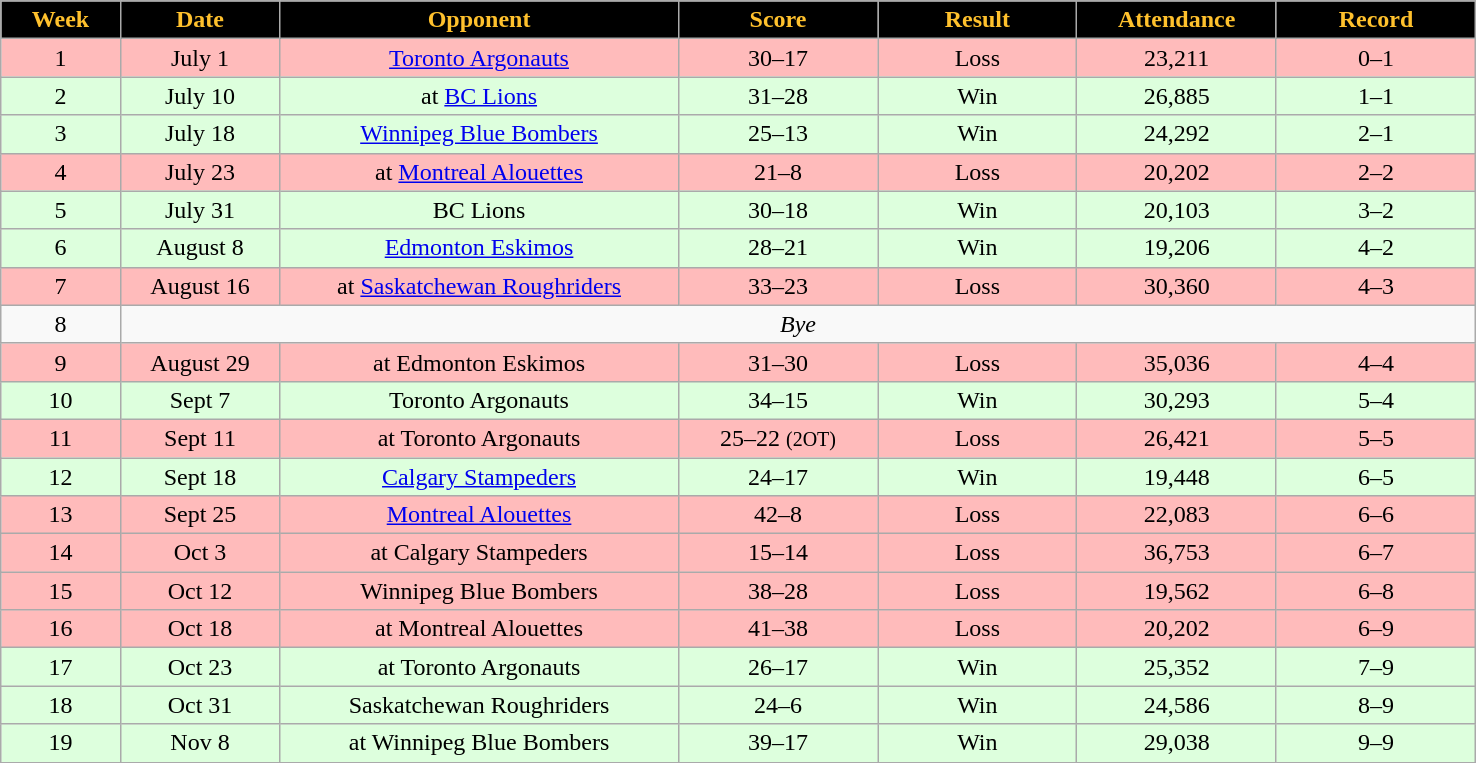<table class="wikitable sortable">
<tr>
<th style="background:black;color:#FFC12D;"  width="6%">Week</th>
<th style="background:black;color:#FFC12D;"  width="8%">Date</th>
<th style="background:black;color:#FFC12D;"  width="20%">Opponent</th>
<th style="background:black;color:#FFC12D;"  width="10%">Score</th>
<th style="background:black;color:#FFC12D;"  width="10%">Result</th>
<th style="background:black;color:#FFC12D;"  width="10%">Attendance</th>
<th style="background:black;color:#FFC12D;"  width="10%">Record</th>
</tr>
<tr align="center" bgcolor="#ffbbbb">
<td>1</td>
<td>July 1</td>
<td><a href='#'>Toronto Argonauts</a></td>
<td>30–17</td>
<td>Loss</td>
<td>23,211</td>
<td>0–1</td>
</tr>
<tr align="center" bgcolor="#ddffdd">
<td>2</td>
<td>July 10</td>
<td>at <a href='#'>BC Lions</a></td>
<td>31–28</td>
<td>Win</td>
<td>26,885</td>
<td>1–1</td>
</tr>
<tr align="center" bgcolor="#ddffdd">
<td>3</td>
<td>July 18</td>
<td><a href='#'>Winnipeg Blue Bombers</a></td>
<td>25–13</td>
<td>Win</td>
<td>24,292</td>
<td>2–1</td>
</tr>
<tr align="center" bgcolor="#ffbbbb">
<td>4</td>
<td>July 23</td>
<td>at <a href='#'>Montreal Alouettes</a></td>
<td>21–8</td>
<td>Loss</td>
<td>20,202</td>
<td>2–2</td>
</tr>
<tr align="center" bgcolor="#ddffdd">
<td>5</td>
<td>July 31</td>
<td>BC Lions</td>
<td>30–18</td>
<td>Win</td>
<td>20,103</td>
<td>3–2</td>
</tr>
<tr align="center" bgcolor="#ddffdd">
<td>6</td>
<td>August 8</td>
<td><a href='#'>Edmonton Eskimos</a></td>
<td>28–21</td>
<td>Win</td>
<td>19,206</td>
<td>4–2</td>
</tr>
<tr align="center" bgcolor="#ffbbbb">
<td>7</td>
<td>August 16</td>
<td>at <a href='#'>Saskatchewan Roughriders</a></td>
<td>33–23</td>
<td>Loss</td>
<td>30,360</td>
<td>4–3</td>
</tr>
<tr align="center">
<td>8</td>
<td colSpan=56 align="center"><em>Bye</em></td>
</tr>
<tr align="center" bgcolor="#ffbbbb">
<td>9</td>
<td>August 29</td>
<td>at Edmonton Eskimos</td>
<td>31–30</td>
<td>Loss</td>
<td>35,036</td>
<td>4–4</td>
</tr>
<tr align="center" bgcolor="#ddffdd">
<td>10</td>
<td>Sept 7</td>
<td>Toronto Argonauts</td>
<td>34–15</td>
<td>Win</td>
<td>30,293</td>
<td>5–4</td>
</tr>
<tr align="center" bgcolor="#ffbbbb">
<td>11</td>
<td>Sept 11</td>
<td>at Toronto Argonauts</td>
<td>25–22 <small>(2OT)</small></td>
<td>Loss</td>
<td>26,421</td>
<td>5–5</td>
</tr>
<tr align="center" bgcolor="#ddffdd">
<td>12</td>
<td>Sept 18</td>
<td><a href='#'>Calgary Stampeders</a></td>
<td>24–17</td>
<td>Win</td>
<td>19,448</td>
<td>6–5</td>
</tr>
<tr align="center" bgcolor="#ffbbbb">
<td>13</td>
<td>Sept 25</td>
<td><a href='#'>Montreal Alouettes</a></td>
<td>42–8</td>
<td>Loss</td>
<td>22,083</td>
<td>6–6</td>
</tr>
<tr align="center" bgcolor="#ffbbbb">
<td>14</td>
<td>Oct 3</td>
<td>at Calgary Stampeders</td>
<td>15–14</td>
<td>Loss</td>
<td>36,753</td>
<td>6–7</td>
</tr>
<tr align="center" bgcolor="#ffbbbb">
<td>15</td>
<td>Oct 12</td>
<td>Winnipeg Blue Bombers</td>
<td>38–28</td>
<td>Loss</td>
<td>19,562</td>
<td>6–8</td>
</tr>
<tr align="center" bgcolor="#ffbbbb">
<td>16</td>
<td>Oct 18</td>
<td>at Montreal Alouettes</td>
<td>41–38</td>
<td>Loss</td>
<td>20,202</td>
<td>6–9</td>
</tr>
<tr align="center" bgcolor="#ddffdd">
<td>17</td>
<td>Oct 23</td>
<td>at Toronto Argonauts</td>
<td>26–17</td>
<td>Win</td>
<td>25,352</td>
<td>7–9</td>
</tr>
<tr align="center" bgcolor="#ddffdd">
<td>18</td>
<td>Oct 31</td>
<td>Saskatchewan Roughriders</td>
<td>24–6</td>
<td>Win</td>
<td>24,586</td>
<td>8–9</td>
</tr>
<tr align="center" bgcolor="#ddffdd">
<td>19</td>
<td>Nov 8</td>
<td>at Winnipeg Blue Bombers</td>
<td>39–17</td>
<td>Win</td>
<td>29,038</td>
<td>9–9</td>
</tr>
<tr>
</tr>
</table>
